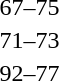<table style="text-align:center">
<tr>
<th width=200></th>
<th width=100></th>
<th width=200></th>
</tr>
<tr>
<td align=right></td>
<td align=center>67–75</td>
<td align=left><strong></strong></td>
</tr>
<tr>
<td align=right></td>
<td align=center>71–73</td>
<td align=left><strong></strong></td>
</tr>
<tr>
<td align=right><strong></strong></td>
<td align=center>92–77</td>
<td align=left></td>
</tr>
</table>
